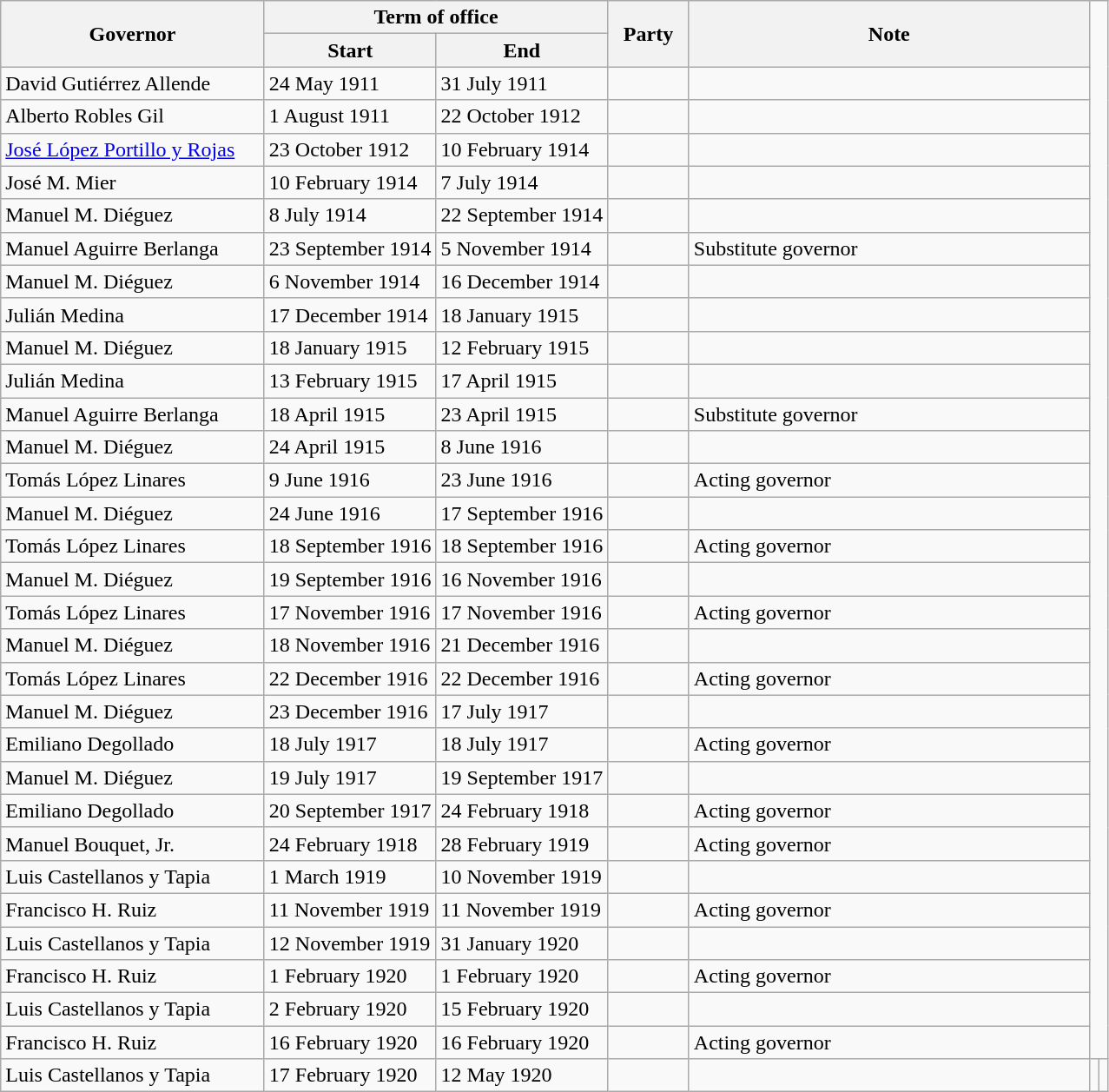<table class="wikitable" style="align=center|font-size=60%|text-align=left">
<tr>
<th width=195 rowspan="2">Governor</th>
<th width=80 colspan="2">Term of office</th>
<th width=55 rowspan="2">Party</th>
<th width=300 rowspan="2">Note</th>
</tr>
<tr>
<th>Start</th>
<th>End</th>
</tr>
<tr>
<td>David Gutiérrez Allende</td>
<td>24 May 1911</td>
<td>31 July 1911</td>
<td></td>
<td></td>
</tr>
<tr>
<td>Alberto Robles Gil</td>
<td>1 August 1911</td>
<td>22 October 1912</td>
<td></td>
<td></td>
</tr>
<tr>
<td><a href='#'>José López Portillo y Rojas</a></td>
<td>23 October 1912</td>
<td>10 February 1914</td>
<td></td>
<td></td>
</tr>
<tr>
<td>José M. Mier</td>
<td>10 February 1914</td>
<td>7 July 1914</td>
<td></td>
<td></td>
</tr>
<tr>
<td>Manuel M. Diéguez</td>
<td>8 July 1914</td>
<td>22 September 1914</td>
<td></td>
<td></td>
</tr>
<tr>
<td>Manuel Aguirre Berlanga</td>
<td>23 September 1914</td>
<td>5 November 1914</td>
<td></td>
<td>Substitute governor</td>
</tr>
<tr>
<td>Manuel M. Diéguez</td>
<td>6 November 1914</td>
<td>16 December 1914</td>
<td></td>
<td></td>
</tr>
<tr>
<td>Julián Medina</td>
<td>17 December 1914</td>
<td>18 January 1915</td>
<td></td>
<td></td>
</tr>
<tr>
<td>Manuel M. Diéguez</td>
<td>18 January 1915</td>
<td>12 February 1915</td>
<td></td>
<td></td>
</tr>
<tr>
<td>Julián Medina</td>
<td>13 February 1915</td>
<td>17 April 1915</td>
<td></td>
<td></td>
</tr>
<tr>
<td>Manuel Aguirre Berlanga</td>
<td>18 April 1915</td>
<td>23 April 1915</td>
<td></td>
<td>Substitute governor</td>
</tr>
<tr>
<td>Manuel M. Diéguez</td>
<td>24 April 1915</td>
<td>8 June 1916</td>
<td></td>
<td></td>
</tr>
<tr>
<td>Tomás López Linares</td>
<td>9 June 1916</td>
<td>23 June 1916</td>
<td></td>
<td>Acting governor</td>
</tr>
<tr>
<td>Manuel M. Diéguez</td>
<td>24 June 1916</td>
<td>17 September 1916</td>
<td></td>
<td></td>
</tr>
<tr>
<td>Tomás López Linares</td>
<td>18 September 1916</td>
<td>18 September 1916</td>
<td></td>
<td>Acting governor</td>
</tr>
<tr>
<td>Manuel M. Diéguez</td>
<td>19 September 1916</td>
<td>16 November 1916</td>
<td></td>
<td></td>
</tr>
<tr>
<td>Tomás López Linares</td>
<td>17 November 1916</td>
<td>17 November 1916</td>
<td></td>
<td>Acting governor</td>
</tr>
<tr>
<td>Manuel M. Diéguez</td>
<td>18 November 1916</td>
<td>21 December 1916</td>
<td></td>
<td></td>
</tr>
<tr>
<td>Tomás López Linares</td>
<td>22 December 1916</td>
<td>22 December 1916</td>
<td></td>
<td>Acting governor</td>
</tr>
<tr>
<td>Manuel M. Diéguez</td>
<td>23 December 1916</td>
<td>17 July 1917</td>
<td></td>
<td></td>
</tr>
<tr>
<td>Emiliano Degollado</td>
<td>18 July 1917</td>
<td>18 July 1917</td>
<td></td>
<td>Acting governor</td>
</tr>
<tr>
<td>Manuel M. Diéguez</td>
<td>19 July 1917</td>
<td>19 September 1917</td>
<td></td>
<td></td>
</tr>
<tr>
<td>Emiliano Degollado</td>
<td>20 September 1917</td>
<td>24 February 1918</td>
<td></td>
<td>Acting governor</td>
</tr>
<tr>
<td>Manuel Bouquet, Jr.</td>
<td>24 February 1918</td>
<td>28 February 1919</td>
<td></td>
<td>Acting governor</td>
</tr>
<tr>
<td>Luis Castellanos y Tapia</td>
<td>1 March 1919</td>
<td>10 November 1919</td>
<td></td>
<td></td>
</tr>
<tr>
<td>Francisco H. Ruiz</td>
<td>11 November 1919</td>
<td>11 November 1919</td>
<td></td>
<td>Acting governor</td>
</tr>
<tr>
<td>Luis Castellanos y Tapia</td>
<td>12 November 1919</td>
<td>31 January 1920</td>
<td></td>
<td></td>
</tr>
<tr>
<td>Francisco H. Ruiz</td>
<td>1 February 1920</td>
<td>1 February 1920</td>
<td></td>
<td>Acting governor</td>
</tr>
<tr>
<td>Luis Castellanos y Tapia</td>
<td>2 February 1920</td>
<td>15 February 1920</td>
<td></td>
<td></td>
</tr>
<tr>
<td>Francisco H. Ruiz</td>
<td>16 February 1920</td>
<td>16 February 1920</td>
<td></td>
<td>Acting governor</td>
</tr>
<tr>
<td>Luis Castellanos y Tapia</td>
<td>17 February 1920</td>
<td>12 May 1920</td>
<td></td>
<td></td>
<td></td>
<td></td>
</tr>
</table>
